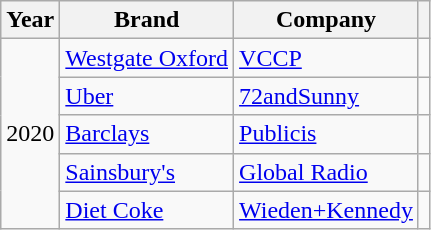<table class="wikitable sortable">
<tr>
<th>Year</th>
<th>Brand</th>
<th>Company</th>
<th class="unsortable"></th>
</tr>
<tr>
<td rowspan="5">2020</td>
<td><a href='#'>Westgate Oxford</a></td>
<td><a href='#'>VCCP</a></td>
<td align="center"></td>
</tr>
<tr>
<td><a href='#'>Uber</a></td>
<td><a href='#'>72andSunny</a></td>
<td align="center"></td>
</tr>
<tr>
<td><a href='#'>Barclays</a></td>
<td><a href='#'>Publicis</a></td>
<td align="center"></td>
</tr>
<tr>
<td><a href='#'>Sainsbury's</a></td>
<td><a href='#'>Global Radio</a></td>
<td align="center"></td>
</tr>
<tr>
<td><a href='#'>Diet Coke</a></td>
<td><a href='#'>Wieden+Kennedy</a></td>
<td align="center"></td>
</tr>
</table>
